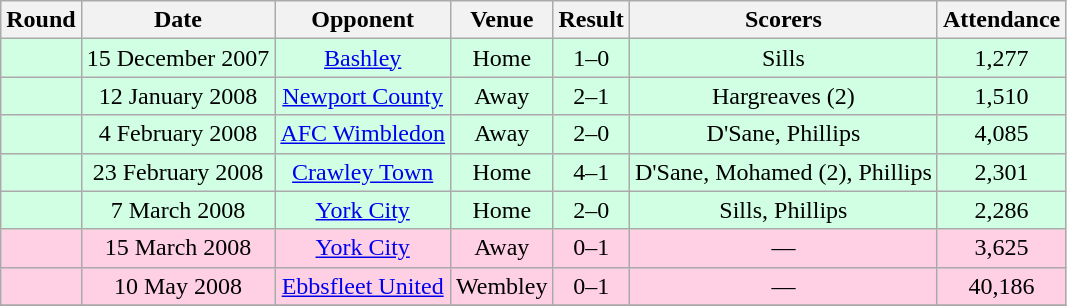<table class="wikitable sortable" style="text-align:center;">
<tr>
<th>Round</th>
<th>Date</th>
<th>Opponent</th>
<th>Venue</th>
<th>Result</th>
<th class="unsortable">Scorers</th>
<th>Attendance</th>
</tr>
<tr style="background: #d0ffe3;">
<td></td>
<td>15 December 2007</td>
<td><a href='#'>Bashley</a></td>
<td>Home</td>
<td>1–0</td>
<td>Sills</td>
<td>1,277</td>
</tr>
<tr style="background: #d0ffe3;">
<td></td>
<td>12 January 2008</td>
<td><a href='#'>Newport County</a></td>
<td>Away</td>
<td>2–1</td>
<td>Hargreaves (2)</td>
<td>1,510</td>
</tr>
<tr style="background: #d0ffe3;">
<td></td>
<td>4 February 2008</td>
<td><a href='#'>AFC Wimbledon</a></td>
<td>Away</td>
<td>2–0</td>
<td>D'Sane, Phillips</td>
<td>4,085</td>
</tr>
<tr style="background: #d0ffe3;">
<td></td>
<td>23 February 2008</td>
<td><a href='#'>Crawley Town</a></td>
<td>Home</td>
<td>4–1</td>
<td>D'Sane, Mohamed (2), Phillips</td>
<td>2,301</td>
</tr>
<tr style="background: #d0ffe3;">
<td></td>
<td>7 March 2008</td>
<td><a href='#'>York City</a></td>
<td>Home</td>
<td>2–0</td>
<td>Sills, Phillips</td>
<td>2,286</td>
</tr>
<tr style="background: #ffd0e3;">
<td></td>
<td>15 March 2008</td>
<td><a href='#'>York City</a></td>
<td>Away</td>
<td>0–1</td>
<td>—</td>
<td>3,625</td>
</tr>
<tr style="background: #ffd0e3;">
<td></td>
<td>10 May 2008</td>
<td><a href='#'>Ebbsfleet United</a></td>
<td>Wembley</td>
<td>0–1</td>
<td>—</td>
<td>40,186</td>
</tr>
<tr>
</tr>
</table>
